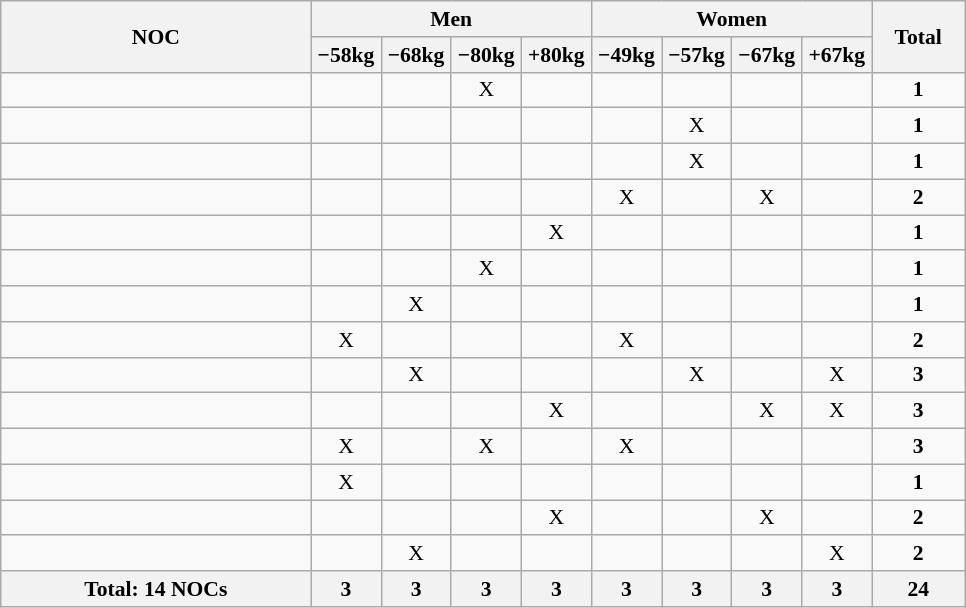<table class="wikitable" style="text-align:center; font-size:90%">
<tr>
<th rowspan="2" width=200 align="left">NOC</th>
<th colspan="4">Men</th>
<th colspan="4">Women</th>
<th width=55 rowspan="2">Total</th>
</tr>
<tr>
<th width=40>−58kg</th>
<th width=40>−68kg</th>
<th width=40>−80kg</th>
<th width=40>+80kg</th>
<th width=40>−49kg</th>
<th width=40>−57kg</th>
<th width=40>−67kg</th>
<th width=40>+67kg</th>
</tr>
<tr>
<td align="left"></td>
<td></td>
<td></td>
<td>X</td>
<td></td>
<td></td>
<td></td>
<td></td>
<td></td>
<td><strong>1</strong></td>
</tr>
<tr>
<td align="left"></td>
<td></td>
<td></td>
<td></td>
<td></td>
<td></td>
<td>X</td>
<td></td>
<td></td>
<td><strong>1</strong></td>
</tr>
<tr>
<td align="left"></td>
<td></td>
<td></td>
<td></td>
<td></td>
<td></td>
<td>X</td>
<td></td>
<td></td>
<td><strong>1</strong></td>
</tr>
<tr>
<td align="left"></td>
<td></td>
<td></td>
<td></td>
<td></td>
<td>X</td>
<td></td>
<td>X</td>
<td></td>
<td><strong>2</strong></td>
</tr>
<tr>
<td align="left"></td>
<td></td>
<td></td>
<td></td>
<td>X</td>
<td></td>
<td></td>
<td></td>
<td></td>
<td><strong>1</strong></td>
</tr>
<tr>
<td align="left"></td>
<td></td>
<td></td>
<td>X</td>
<td></td>
<td></td>
<td></td>
<td></td>
<td></td>
<td><strong>1</strong></td>
</tr>
<tr>
<td align="left"></td>
<td></td>
<td>X</td>
<td></td>
<td></td>
<td></td>
<td></td>
<td></td>
<td></td>
<td><strong>1</strong></td>
</tr>
<tr>
<td align="left"></td>
<td>X</td>
<td></td>
<td></td>
<td></td>
<td>X</td>
<td></td>
<td></td>
<td></td>
<td><strong>2</strong></td>
</tr>
<tr>
<td align="left"></td>
<td></td>
<td>X</td>
<td></td>
<td></td>
<td></td>
<td>X</td>
<td></td>
<td>X</td>
<td><strong>3</strong></td>
</tr>
<tr>
<td align="left"></td>
<td></td>
<td></td>
<td></td>
<td>X</td>
<td></td>
<td></td>
<td>X</td>
<td>X</td>
<td><strong>3</strong></td>
</tr>
<tr>
<td align="left"></td>
<td>X</td>
<td></td>
<td>X</td>
<td></td>
<td>X</td>
<td></td>
<td></td>
<td></td>
<td><strong>3</strong></td>
</tr>
<tr>
<td align="left"></td>
<td>X</td>
<td></td>
<td></td>
<td></td>
<td></td>
<td></td>
<td></td>
<td></td>
<td><strong>1</strong></td>
</tr>
<tr>
<td align="left"></td>
<td></td>
<td></td>
<td></td>
<td>X</td>
<td></td>
<td></td>
<td>X</td>
<td></td>
<td><strong>2</strong></td>
</tr>
<tr>
<td align="left"></td>
<td></td>
<td>X</td>
<td></td>
<td></td>
<td></td>
<td></td>
<td></td>
<td>X</td>
<td><strong>2</strong></td>
</tr>
<tr>
<th>Total: 14 NOCs</th>
<th>3</th>
<th>3</th>
<th>3</th>
<th>3</th>
<th>3</th>
<th>3</th>
<th>3</th>
<th>3</th>
<th>24</th>
</tr>
</table>
